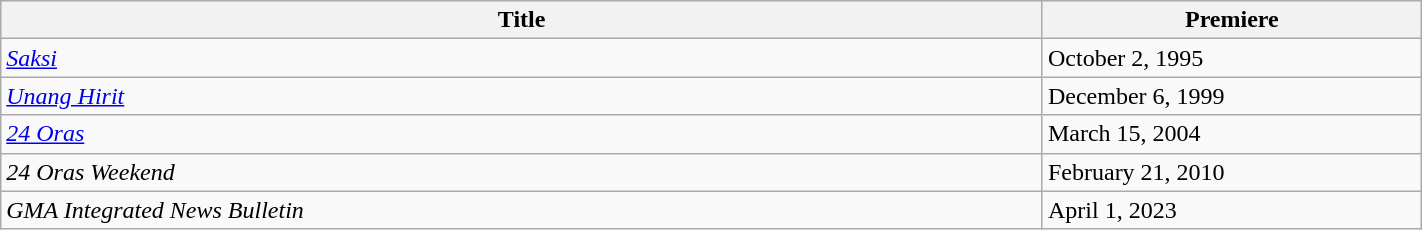<table class="wikitable sortable" width="75%">
<tr>
<th style="width:55%;">Title</th>
<th style="width:20%;">Premiere</th>
</tr>
<tr>
<td><em><a href='#'>Saksi</a></em></td>
<td>October 2, 1995</td>
</tr>
<tr>
<td><em><a href='#'>Unang Hirit</a></em></td>
<td>December 6, 1999</td>
</tr>
<tr>
<td><em><a href='#'>24 Oras</a></em></td>
<td>March 15, 2004</td>
</tr>
<tr>
<td><em>24 Oras Weekend</em></td>
<td>February 21, 2010</td>
</tr>
<tr>
<td><em>GMA Integrated News Bulletin</em></td>
<td>April 1, 2023</td>
</tr>
</table>
